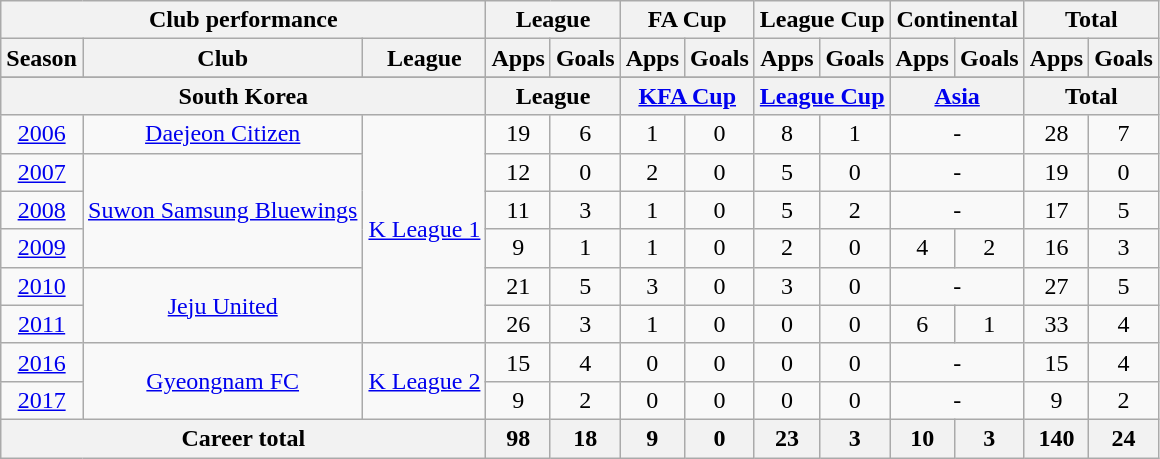<table class="wikitable" style="text-align:center">
<tr>
<th colspan=3>Club performance</th>
<th colspan=2>League</th>
<th colspan=2>FA Cup</th>
<th colspan=2>League Cup</th>
<th colspan=2>Continental</th>
<th colspan=2>Total</th>
</tr>
<tr>
<th>Season</th>
<th>Club</th>
<th>League</th>
<th>Apps</th>
<th>Goals</th>
<th>Apps</th>
<th>Goals</th>
<th>Apps</th>
<th>Goals</th>
<th>Apps</th>
<th>Goals</th>
<th>Apps</th>
<th>Goals</th>
</tr>
<tr>
</tr>
<tr>
<th colspan=3>South Korea</th>
<th colspan=2>League</th>
<th colspan=2><a href='#'>KFA Cup</a></th>
<th colspan=2><a href='#'>League Cup</a></th>
<th colspan=2><a href='#'>Asia</a></th>
<th colspan=2>Total</th>
</tr>
<tr>
<td><a href='#'>2006</a></td>
<td rowspan="1"><a href='#'>Daejeon Citizen</a></td>
<td rowspan="6"><a href='#'>K League 1</a></td>
<td>19</td>
<td>6</td>
<td>1</td>
<td>0</td>
<td>8</td>
<td>1</td>
<td colspan="2">-</td>
<td>28</td>
<td>7</td>
</tr>
<tr>
<td><a href='#'>2007</a></td>
<td rowspan="3"><a href='#'>Suwon Samsung Bluewings</a></td>
<td>12</td>
<td>0</td>
<td>2</td>
<td>0</td>
<td>5</td>
<td>0</td>
<td colspan="2">-</td>
<td>19</td>
<td>0</td>
</tr>
<tr>
<td><a href='#'>2008</a></td>
<td>11</td>
<td>3</td>
<td>1</td>
<td>0</td>
<td>5</td>
<td>2</td>
<td colspan="2">-</td>
<td>17</td>
<td>5</td>
</tr>
<tr>
<td><a href='#'>2009</a></td>
<td>9</td>
<td>1</td>
<td>1</td>
<td>0</td>
<td>2</td>
<td>0</td>
<td>4</td>
<td>2</td>
<td>16</td>
<td>3</td>
</tr>
<tr>
<td><a href='#'>2010</a></td>
<td rowspan="2"><a href='#'>Jeju United</a></td>
<td>21</td>
<td>5</td>
<td>3</td>
<td>0</td>
<td>3</td>
<td>0</td>
<td colspan="2">-</td>
<td>27</td>
<td>5</td>
</tr>
<tr>
<td><a href='#'>2011</a></td>
<td>26</td>
<td>3</td>
<td>1</td>
<td>0</td>
<td>0</td>
<td>0</td>
<td>6</td>
<td>1</td>
<td>33</td>
<td>4</td>
</tr>
<tr>
<td><a href='#'>2016</a></td>
<td rowspan="2"><a href='#'>Gyeongnam FC</a></td>
<td rowspan="2"><a href='#'>K League 2</a></td>
<td>15</td>
<td>4</td>
<td>0</td>
<td>0</td>
<td>0</td>
<td>0</td>
<td colspan="2">-</td>
<td>15</td>
<td>4</td>
</tr>
<tr>
<td><a href='#'>2017</a></td>
<td>9</td>
<td>2</td>
<td>0</td>
<td>0</td>
<td>0</td>
<td>0</td>
<td colspan="2">-</td>
<td>9</td>
<td>2</td>
</tr>
<tr>
<th colspan=3>Career total</th>
<th>98</th>
<th>18</th>
<th>9</th>
<th>0</th>
<th>23</th>
<th>3</th>
<th>10</th>
<th>3</th>
<th>140</th>
<th>24</th>
</tr>
</table>
